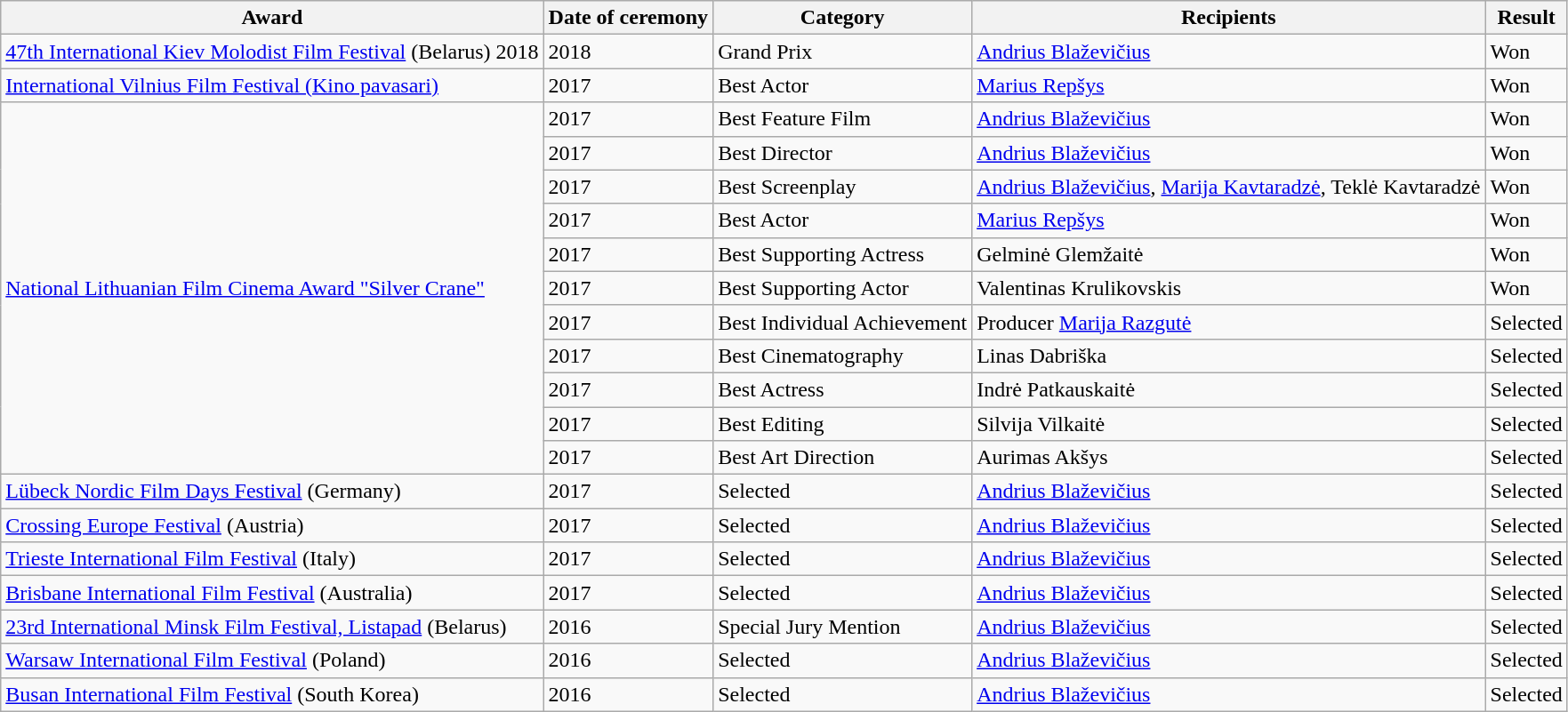<table class="wikitable sortable">
<tr>
<th>Award</th>
<th>Date of ceremony</th>
<th>Category</th>
<th>Recipients</th>
<th>Result</th>
</tr>
<tr>
<td><a href='#'>47th International Kiev Molodist Film Festival</a> (Belarus) 2018 </td>
<td>2018</td>
<td>Grand Prix</td>
<td><a href='#'>Andrius Blaževičius</a></td>
<td>Won</td>
</tr>
<tr>
<td><a href='#'>International Vilnius Film Festival (Kino pavasari)</a></td>
<td>2017</td>
<td>Best Actor</td>
<td><a href='#'>Marius Repšys</a></td>
<td>Won</td>
</tr>
<tr>
<td rowspan="11"><a href='#'>National Lithuanian Film Cinema Award "Silver Crane"</a></td>
<td>2017</td>
<td>Best Feature Film</td>
<td><a href='#'>Andrius Blaževičius</a></td>
<td>Won</td>
</tr>
<tr>
<td>2017</td>
<td>Best Director</td>
<td><a href='#'>Andrius Blaževičius</a></td>
<td>Won</td>
</tr>
<tr>
<td>2017</td>
<td>Best Screenplay</td>
<td><a href='#'>Andrius Blaževičius</a>, <a href='#'>Marija Kavtaradzė</a>, Teklė Kavtaradzė</td>
<td>Won</td>
</tr>
<tr>
<td>2017</td>
<td>Best Actor</td>
<td><a href='#'>Marius Repšys</a></td>
<td>Won</td>
</tr>
<tr>
<td>2017</td>
<td>Best Supporting Actress</td>
<td>Gelminė Glemžaitė</td>
<td>Won</td>
</tr>
<tr>
<td>2017</td>
<td>Best Supporting Actor</td>
<td>Valentinas Krulikovskis</td>
<td>Won</td>
</tr>
<tr>
<td>2017</td>
<td>Best Individual Achievement</td>
<td>Producer <a href='#'>Marija Razgutė</a></td>
<td>Selected</td>
</tr>
<tr>
<td>2017</td>
<td>Best Cinematography</td>
<td>Linas Dabriška</td>
<td>Selected</td>
</tr>
<tr>
<td>2017</td>
<td>Best Actress</td>
<td>Indrė Patkauskaitė</td>
<td>Selected</td>
</tr>
<tr>
<td>2017</td>
<td>Best Editing</td>
<td>Silvija Vilkaitė</td>
<td>Selected</td>
</tr>
<tr>
<td>2017</td>
<td>Best Art Direction</td>
<td>Aurimas Akšys</td>
<td>Selected</td>
</tr>
<tr>
<td><a href='#'>Lübeck Nordic Film Days Festival</a> (Germany) </td>
<td>2017</td>
<td>Selected</td>
<td><a href='#'>Andrius Blaževičius</a></td>
<td>Selected</td>
</tr>
<tr>
<td><a href='#'>Crossing Europe Festival</a> (Austria) </td>
<td>2017</td>
<td>Selected</td>
<td><a href='#'>Andrius Blaževičius</a></td>
<td>Selected</td>
</tr>
<tr>
<td><a href='#'>Trieste International Film Festival</a> (Italy) </td>
<td>2017</td>
<td>Selected</td>
<td><a href='#'>Andrius Blaževičius</a></td>
<td>Selected</td>
</tr>
<tr>
<td><a href='#'>Brisbane International Film Festival</a> (Australia) </td>
<td>2017</td>
<td>Selected</td>
<td><a href='#'>Andrius Blaževičius</a></td>
<td>Selected</td>
</tr>
<tr>
<td><a href='#'>23rd International Minsk Film Festival, Listapad</a> (Belarus) </td>
<td>2016</td>
<td>Special Jury Mention</td>
<td><a href='#'>Andrius Blaževičius</a></td>
<td>Selected</td>
</tr>
<tr>
<td><a href='#'>Warsaw International Film Festival</a> (Poland) </td>
<td>2016</td>
<td>Selected</td>
<td><a href='#'>Andrius Blaževičius</a></td>
<td>Selected</td>
</tr>
<tr>
<td><a href='#'>Busan International Film Festival</a> (South Korea) </td>
<td>2016</td>
<td>Selected</td>
<td><a href='#'>Andrius Blaževičius</a></td>
<td>Selected</td>
</tr>
</table>
